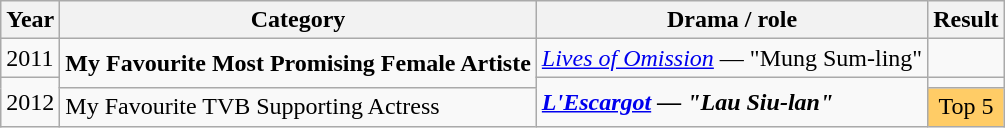<table class="wikitable sortable">
<tr>
<th>Year</th>
<th>Category</th>
<th>Drama / role</th>
<th>Result</th>
</tr>
<tr>
<td>2011</td>
<td rowspan=2><strong> My Favourite Most Promising Female Artiste </strong></td>
<td><em><a href='#'>Lives of Omission</a></em> — "Mung Sum-ling"</td>
<td></td>
</tr>
<tr>
<td rowspan=2>2012</td>
<td rowspan=2><strong><em><a href='#'>L'Escargot</a><em> — "Lau Siu-lan"<strong></td>
<td></td>
</tr>
<tr>
<td>My Favourite TVB Supporting Actress</td>
<td style="background-color:#ffcc66; text-align:center;">Top 5</td>
</tr>
</table>
